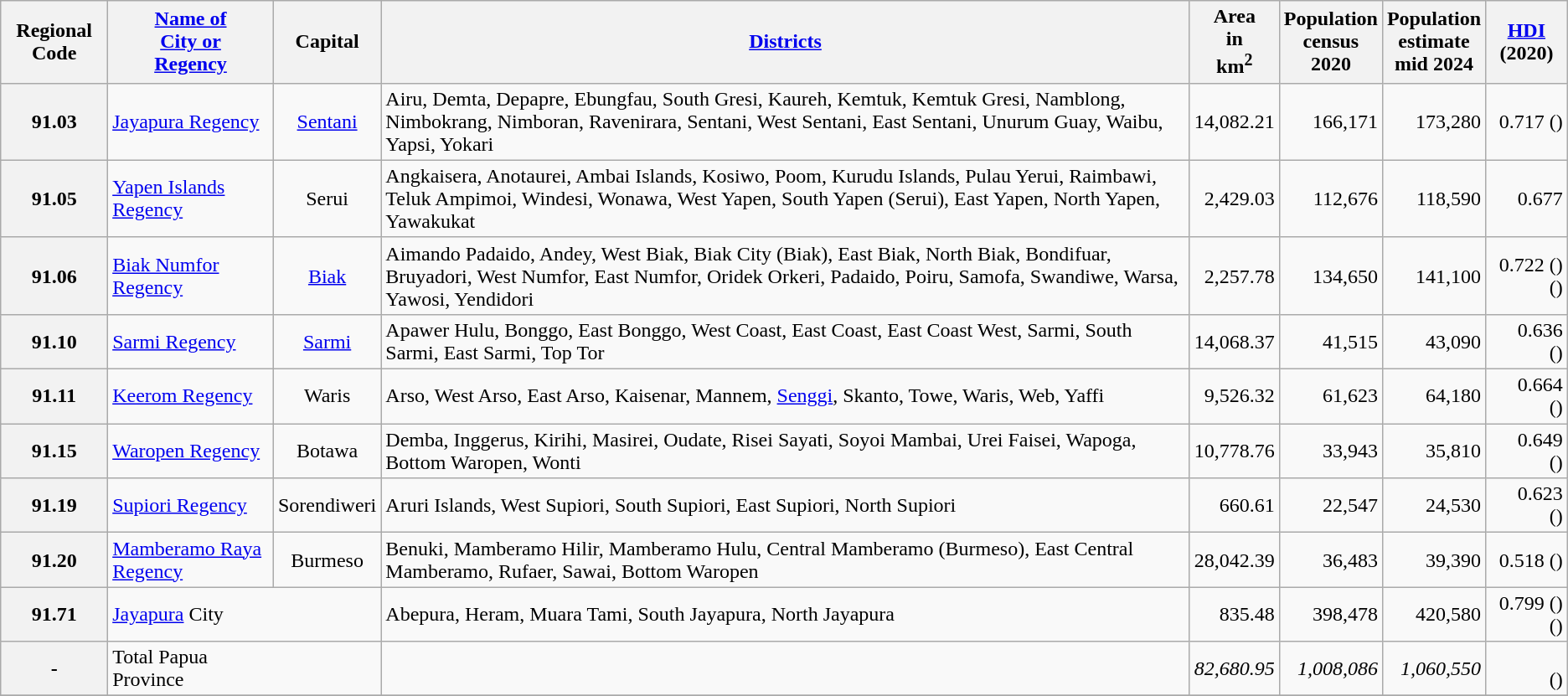<table class="wikitable collapsible">
<tr>
<th>Regional Code</th>
<th><a href='#'>Name of<br>City or<br>Regency</a></th>
<th>Capital</th>
<th><a href='#'>Districts</a></th>
<th>Area <br>in <br>km<sup>2</sup></th>
<th>Population <br>census<br>2020</th>
<th>Population <br>estimate<br>mid 2024</th>
<th><a href='#'>HDI</a> (2020)</th>
</tr>
<tr>
<th>91.03</th>
<td align="left"> <a href='#'>Jayapura Regency</a></td>
<td align="center"><a href='#'>Sentani</a></td>
<td>Airu, Demta, Depapre, Ebungfau, South Gresi, Kaureh, Kemtuk, Kemtuk Gresi, Namblong, Nimbokrang, Nimboran, Ravenirara, Sentani, West Sentani, East Sentani, Unurum Guay, Waibu, Yapsi, Yokari</td>
<td align="right">14,082.21</td>
<td align="right">166,171</td>
<td align="right">173,280</td>
<td align="right">0.717 ()</td>
</tr>
<tr>
<th>91.05</th>
<td align="left"> <a href='#'>Yapen Islands Regency</a></td>
<td align="center">Serui</td>
<td>Angkaisera, Anotaurei, Ambai Islands, Kosiwo, Poom, Kurudu Islands, Pulau Yerui, Raimbawi, Teluk Ampimoi, Windesi, Wonawa, West Yapen, South Yapen (Serui), East Yapen, North Yapen, Yawakukat</td>
<td align="right">2,429.03</td>
<td align="right">112,676</td>
<td align="right">118,590</td>
<td align="right">0.677</td>
</tr>
<tr>
<th>91.06</th>
<td align="left"> <a href='#'>Biak Numfor Regency</a></td>
<td align="center"><a href='#'>Biak</a></td>
<td>Aimando Padaido, Andey, West Biak, Biak City (Biak), East Biak, North Biak, Bondifuar, Bruyadori, West Numfor, East Numfor, Oridek Orkeri, Padaido, Poiru, Samofa, Swandiwe, Warsa, Yawosi, Yendidori</td>
<td align="right">2,257.78</td>
<td align="right">134,650</td>
<td align="right">141,100</td>
<td align="right">0.722 ()<br>()</td>
</tr>
<tr>
<th>91.10</th>
<td align="left"> <a href='#'>Sarmi Regency</a></td>
<td align="center"><a href='#'>Sarmi</a></td>
<td>Apawer Hulu, Bonggo, East Bonggo, West Coast, East Coast, East Coast West, Sarmi, South Sarmi, East Sarmi, Top Tor</td>
<td align="right">14,068.37</td>
<td align="right">41,515</td>
<td align="right">43,090</td>
<td align="right">0.636<br>()</td>
</tr>
<tr>
<th>91.11</th>
<td align="left"> <a href='#'>Keerom Regency</a></td>
<td align="center">Waris</td>
<td>Arso, West Arso, East Arso, Kaisenar, Mannem, <a href='#'>Senggi</a>, Skanto, Towe, Waris, Web, Yaffi</td>
<td align="right">9,526.32</td>
<td align="right">61,623</td>
<td align="right">64,180</td>
<td align="right">0.664<br>()</td>
</tr>
<tr>
<th>91.15</th>
<td align="left"> <a href='#'>Waropen Regency</a></td>
<td align="center">Botawa</td>
<td>Demba, Inggerus, Kirihi, Masirei, Oudate, Risei Sayati, Soyoi Mambai, Urei Faisei, Wapoga, Bottom Waropen, Wonti</td>
<td align="right">10,778.76</td>
<td align="right">33,943</td>
<td align="right">35,810</td>
<td align="right">0.649<br>()</td>
</tr>
<tr>
<th>91.19</th>
<td align="left"> <a href='#'>Supiori Regency</a></td>
<td align="center">Sorendiweri</td>
<td>Aruri Islands, West Supiori, South Supiori, East Supiori, North Supiori</td>
<td align="right">660.61</td>
<td align="right">22,547</td>
<td align="right">24,530</td>
<td align="right">0.623<br>()</td>
</tr>
<tr>
<th>91.20</th>
<td align="left"> <a href='#'>Mamberamo Raya Regency</a></td>
<td align="center">Burmeso</td>
<td>Benuki, Mamberamo Hilir, Mamberamo Hulu, Central Mamberamo (Burmeso), East Central Mamberamo, Rufaer, Sawai, Bottom Waropen</td>
<td align="right">28,042.39</td>
<td align="right">36,483</td>
<td align="right">39,390</td>
<td align="right">0.518 ()</td>
</tr>
<tr>
<th>91.71</th>
<td colspan="2" align="left"> <a href='#'>Jayapura</a> City</td>
<td>Abepura, Heram, Muara Tami, South Jayapura, North Jayapura</td>
<td align="right">835.48</td>
<td align="right">398,478</td>
<td align="right">420,580</td>
<td align="right">0.799 ()<br>()</td>
</tr>
<tr>
<th>-</th>
<td colspan="2" align="left">Total Papua<br>Province</td>
<td></td>
<td align="right"><em>82,680.95</em></td>
<td align="right"><em>1,008,086</em></td>
<td align="right"><em>1,060,550</em></td>
<td align="right"><br>()</td>
</tr>
<tr>
</tr>
</table>
